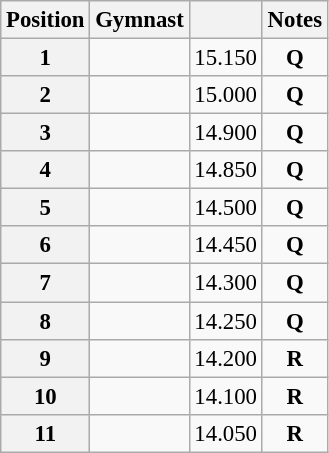<table class="wikitable sortable" style="text-align:center; font-size:95%">
<tr>
<th scope=col>Position</th>
<th scope=col>Gymnast</th>
<th scope=col></th>
<th scope=col>Notes</th>
</tr>
<tr>
<th scope=row>1</th>
<td align=left></td>
<td>15.150</td>
<td><strong>Q</strong></td>
</tr>
<tr>
<th scope=row>2</th>
<td align=left></td>
<td>15.000</td>
<td><strong>Q</strong></td>
</tr>
<tr>
<th scope=row>3</th>
<td align=left></td>
<td>14.900</td>
<td><strong>Q</strong></td>
</tr>
<tr>
<th scope=row>4</th>
<td align=left></td>
<td>14.850</td>
<td><strong>Q</strong></td>
</tr>
<tr>
<th scope=row>5</th>
<td align=left></td>
<td>14.500</td>
<td><strong>Q</strong></td>
</tr>
<tr>
<th scope=row>6</th>
<td align=left></td>
<td>14.450</td>
<td><strong>Q</strong></td>
</tr>
<tr>
<th scope=row>7</th>
<td align=left></td>
<td>14.300</td>
<td><strong>Q</strong></td>
</tr>
<tr>
<th scope=row>8</th>
<td align=left></td>
<td>14.250</td>
<td><strong>Q</strong></td>
</tr>
<tr>
<th scope=row>9</th>
<td align=left></td>
<td>14.200</td>
<td><strong>R</strong></td>
</tr>
<tr>
<th scope=row>10</th>
<td align=left></td>
<td>14.100</td>
<td><strong>R</strong></td>
</tr>
<tr>
<th scope=row>11</th>
<td align=left></td>
<td>14.050</td>
<td><strong>R</strong></td>
</tr>
</table>
